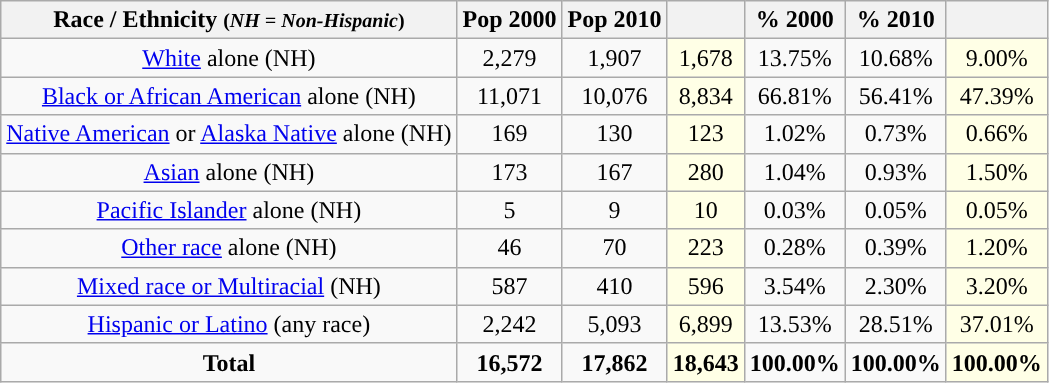<table class="wikitable" style="text-align:center;">
<tr>
<th>Race / Ethnicity <small>(<em>NH = Non-Hispanic</em>)</small></th>
<th>Pop 2000</th>
<th>Pop 2010</th>
<th></th>
<th>% 2000</th>
<th>% 2010</th>
<th></th>
</tr>
<tr>
<td><a href='#'>White</a> alone (NH)</td>
<td>2,279</td>
<td>1,907</td>
<td style='background: #ffffe6;'>1,678</td>
<td>13.75%</td>
<td>10.68%</td>
<td style='background: #ffffe6;'>9.00%</td>
</tr>
<tr>
<td><a href='#'>Black or African American</a> alone (NH)</td>
<td>11,071</td>
<td>10,076</td>
<td style='background: #ffffe6;'>8,834</td>
<td>66.81%</td>
<td>56.41%</td>
<td style='background: #ffffe6;'>47.39%</td>
</tr>
<tr>
<td><a href='#'>Native American</a> or <a href='#'>Alaska Native</a> alone (NH)</td>
<td>169</td>
<td>130</td>
<td style='background: #ffffe6;'>123</td>
<td>1.02%</td>
<td>0.73%</td>
<td style='background: #ffffe6;'>0.66%</td>
</tr>
<tr>
<td><a href='#'>Asian</a> alone (NH)</td>
<td>173</td>
<td>167</td>
<td style='background: #ffffe6;'>280</td>
<td>1.04%</td>
<td>0.93%</td>
<td style='background: #ffffe6;'>1.50%</td>
</tr>
<tr>
<td><a href='#'>Pacific Islander</a> alone (NH)</td>
<td>5</td>
<td>9</td>
<td style='background: #ffffe6;'>10</td>
<td>0.03%</td>
<td>0.05%</td>
<td style='background: #ffffe6;'>0.05%</td>
</tr>
<tr>
<td><a href='#'>Other race</a> alone (NH)</td>
<td>46</td>
<td>70</td>
<td style='background: #ffffe6;'>223</td>
<td>0.28%</td>
<td>0.39%</td>
<td style='background: #ffffe6;'>1.20%</td>
</tr>
<tr>
<td><a href='#'>Mixed race or Multiracial</a> (NH)</td>
<td>587</td>
<td>410</td>
<td style='background: #ffffe6;'>596</td>
<td>3.54%</td>
<td>2.30%</td>
<td style='background: #ffffe6;'>3.20%</td>
</tr>
<tr>
<td><a href='#'>Hispanic or Latino</a> (any race)</td>
<td>2,242</td>
<td>5,093</td>
<td style='background: #ffffe6;'>6,899</td>
<td>13.53%</td>
<td>28.51%</td>
<td style='background: #ffffe6;'>37.01%</td>
</tr>
<tr>
<td><strong>Total</strong></td>
<td><strong>16,572</strong></td>
<td><strong>17,862</strong></td>
<td style='background: #ffffe6;'><strong>18,643</strong></td>
<td><strong>100.00%</strong></td>
<td><strong>100.00%</strong></td>
<td style='background: #ffffe6;'><strong>100.00%</strong></td>
</tr>
</table>
